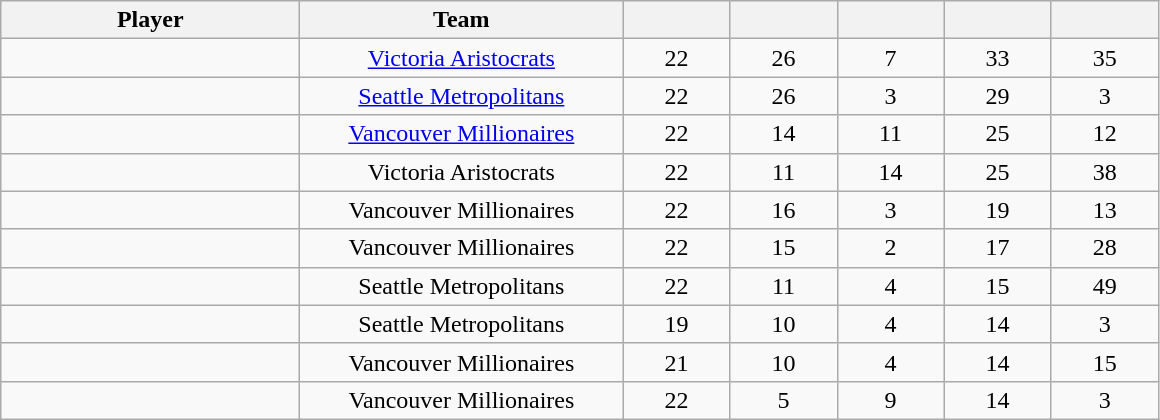<table class="wikitable sortable" style="text-align:center;">
<tr>
<th style="width: 12em;">Player</th>
<th style="width: 13em;">Team</th>
<th style="width: 4em;"></th>
<th style="width: 4em;"></th>
<th style="width: 4em;"></th>
<th style="width: 4em;"></th>
<th style="width: 4em;"></th>
</tr>
<tr>
<td salign="left"></td>
<td><a href='#'>Victoria Aristocrats</a></td>
<td>22</td>
<td>26</td>
<td>7</td>
<td>33</td>
<td>35</td>
</tr>
<tr>
<td align="left"></td>
<td><a href='#'>Seattle Metropolitans</a></td>
<td>22</td>
<td>26</td>
<td>3</td>
<td>29</td>
<td>3</td>
</tr>
<tr>
<td align="left"></td>
<td><a href='#'>Vancouver Millionaires</a></td>
<td>22</td>
<td>14</td>
<td>11</td>
<td>25</td>
<td>12</td>
</tr>
<tr>
<td align="left"></td>
<td>Victoria Aristocrats</td>
<td>22</td>
<td>11</td>
<td>14</td>
<td>25</td>
<td>38</td>
</tr>
<tr>
<td align="left"></td>
<td>Vancouver Millionaires</td>
<td>22</td>
<td>16</td>
<td>3</td>
<td>19</td>
<td>13</td>
</tr>
<tr>
<td align="left"></td>
<td>Vancouver Millionaires</td>
<td>22</td>
<td>15</td>
<td>2</td>
<td>17</td>
<td>28</td>
</tr>
<tr>
<td align="left"></td>
<td>Seattle Metropolitans</td>
<td>22</td>
<td>11</td>
<td>4</td>
<td>15</td>
<td>49</td>
</tr>
<tr>
<td align="left"></td>
<td>Seattle Metropolitans</td>
<td>19</td>
<td>10</td>
<td>4</td>
<td>14</td>
<td>3</td>
</tr>
<tr>
<td align="left"></td>
<td>Vancouver Millionaires</td>
<td>21</td>
<td>10</td>
<td>4</td>
<td>14</td>
<td>15</td>
</tr>
<tr>
<td align="left"></td>
<td>Vancouver Millionaires</td>
<td>22</td>
<td>5</td>
<td>9</td>
<td>14</td>
<td>3</td>
</tr>
</table>
